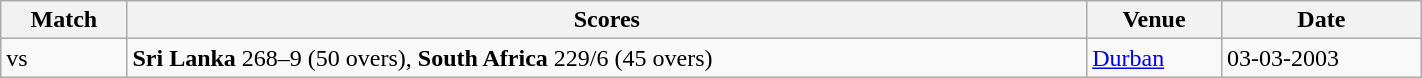<table class="wikitable" width="75%">
<tr>
<th>Match</th>
<th>Scores</th>
<th>Venue</th>
<th>Date</th>
</tr>
<tr>
<td> vs </td>
<td><strong>Sri Lanka</strong> 268–9 (50 overs), <strong>South Africa</strong> 229/6 (45 overs)</td>
<td><a href='#'>Durban</a></td>
<td>03-03-2003</td>
</tr>
</table>
